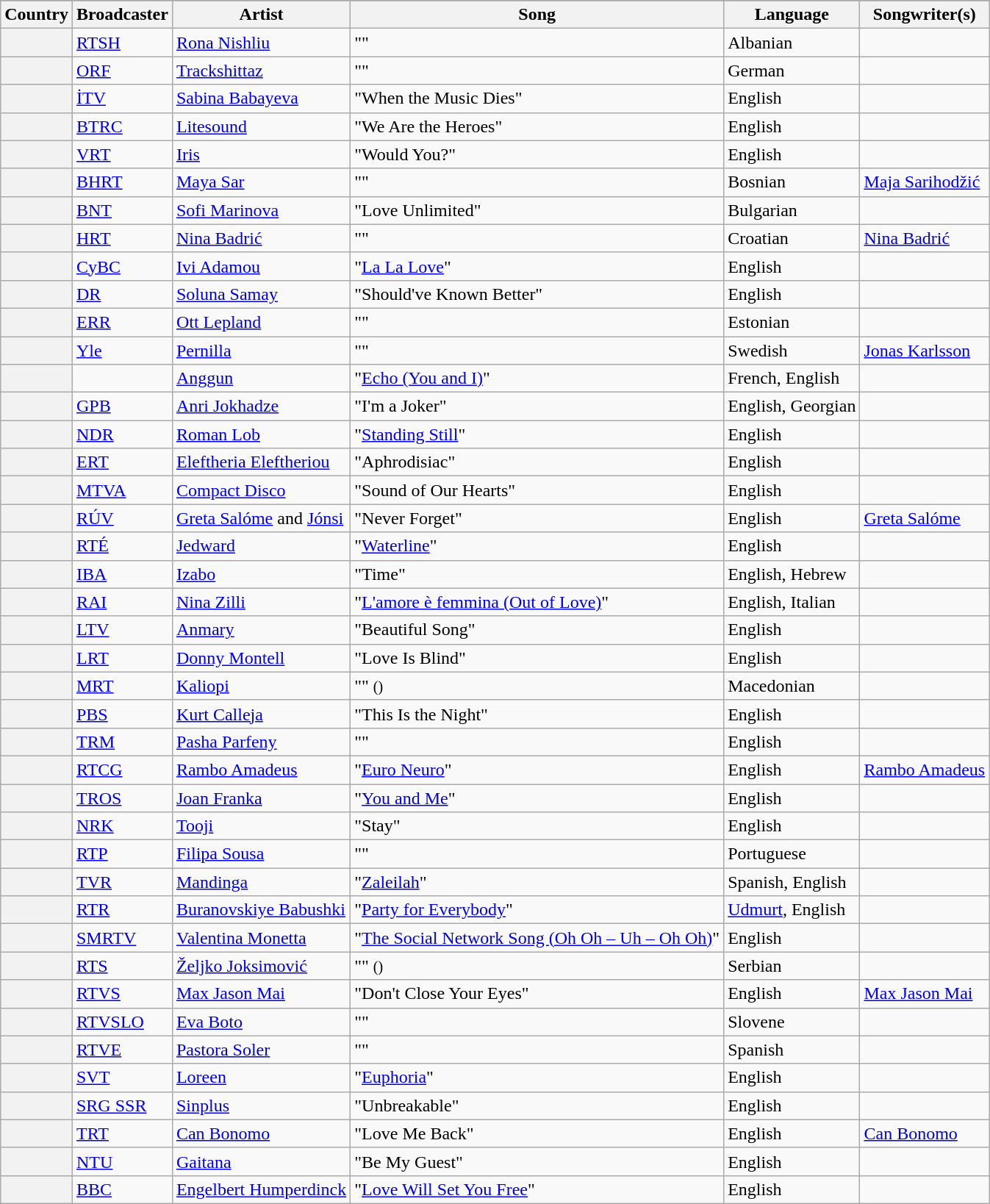<table class="wikitable plainrowheaders">
<tr>
</tr>
<tr>
<th scope="col">Country</th>
<th scope="col">Broadcaster</th>
<th scope="col">Artist</th>
<th scope="col">Song</th>
<th scope="col">Language</th>
<th scope="col">Songwriter(s)</th>
</tr>
<tr>
<th scope="row"></th>
<td><a href='#'>RTSH</a></td>
<td><a href='#'>Rona Nishliu</a></td>
<td>""</td>
<td>Albanian</td>
<td></td>
</tr>
<tr>
<th scope="row"></th>
<td><a href='#'>ORF</a></td>
<td><a href='#'>Trackshittaz</a></td>
<td>""</td>
<td>German</td>
<td></td>
</tr>
<tr>
<th scope="row"></th>
<td><a href='#'>İTV</a></td>
<td><a href='#'>Sabina Babayeva</a></td>
<td>"When the Music Dies"</td>
<td>English</td>
<td></td>
</tr>
<tr>
<th scope="row"></th>
<td><a href='#'>BTRC</a></td>
<td><a href='#'>Litesound</a></td>
<td>"We Are the Heroes"</td>
<td>English</td>
<td></td>
</tr>
<tr>
<th scope="row"></th>
<td><a href='#'>VRT</a></td>
<td><a href='#'>Iris</a></td>
<td>"Would You?"</td>
<td>English</td>
<td></td>
</tr>
<tr>
<th scope="row"></th>
<td><a href='#'>BHRT</a></td>
<td><a href='#'>Maya Sar</a></td>
<td>""</td>
<td>Bosnian</td>
<td><a href='#'>Maja Sarihodžić</a></td>
</tr>
<tr>
<th scope="row"></th>
<td><a href='#'>BNT</a></td>
<td><a href='#'>Sofi Marinova</a></td>
<td>"Love Unlimited"</td>
<td>Bulgarian</td>
<td></td>
</tr>
<tr>
<th scope="row"></th>
<td><a href='#'>HRT</a></td>
<td><a href='#'>Nina Badrić</a></td>
<td>""</td>
<td>Croatian</td>
<td><a href='#'>Nina Badrić</a></td>
</tr>
<tr>
<th scope="row"></th>
<td><a href='#'>CyBC</a></td>
<td><a href='#'>Ivi Adamou</a></td>
<td>"<a href='#'>La La Love</a>"</td>
<td>English</td>
<td></td>
</tr>
<tr>
<th scope="row"></th>
<td><a href='#'>DR</a></td>
<td><a href='#'>Soluna Samay</a></td>
<td>"Should've Known Better"</td>
<td>English</td>
<td></td>
</tr>
<tr>
<th scope="row"></th>
<td><a href='#'>ERR</a></td>
<td><a href='#'>Ott Lepland</a></td>
<td>""</td>
<td>Estonian</td>
<td></td>
</tr>
<tr>
<th scope="row"></th>
<td><a href='#'>Yle</a></td>
<td><a href='#'>Pernilla</a></td>
<td>""</td>
<td>Swedish</td>
<td><a href='#'>Jonas Karlsson</a></td>
</tr>
<tr>
<th scope="row"></th>
<td></td>
<td><a href='#'>Anggun</a></td>
<td>"<a href='#'>Echo (You and I)</a>"</td>
<td>French, English</td>
<td></td>
</tr>
<tr>
<th scope="row"></th>
<td><a href='#'>GPB</a></td>
<td><a href='#'>Anri Jokhadze</a></td>
<td>"I'm a Joker"</td>
<td>English, Georgian</td>
<td></td>
</tr>
<tr>
<th scope="row"></th>
<td><a href='#'>NDR</a></td>
<td><a href='#'>Roman Lob</a></td>
<td>"<a href='#'>Standing Still</a>"</td>
<td>English</td>
<td></td>
</tr>
<tr>
<th scope="row"></th>
<td><a href='#'>ERT</a></td>
<td><a href='#'>Eleftheria Eleftheriou</a></td>
<td>"Aphrodisiac"</td>
<td>English</td>
<td></td>
</tr>
<tr>
<th scope="row"></th>
<td><a href='#'>MTVA</a></td>
<td><a href='#'>Compact Disco</a></td>
<td>"Sound of Our Hearts"</td>
<td>English</td>
<td></td>
</tr>
<tr>
<th scope="row"></th>
<td><a href='#'>RÚV</a></td>
<td><a href='#'>Greta Salóme</a> and <a href='#'>Jónsi</a></td>
<td>"Never Forget"</td>
<td>English</td>
<td><a href='#'>Greta Salóme</a></td>
</tr>
<tr>
<th scope="row"></th>
<td><a href='#'>RTÉ</a></td>
<td><a href='#'>Jedward</a></td>
<td>"<a href='#'>Waterline</a>"</td>
<td>English</td>
<td></td>
</tr>
<tr>
<th scope="row"></th>
<td><a href='#'>IBA</a></td>
<td><a href='#'>Izabo</a></td>
<td>"Time"</td>
<td>English, Hebrew</td>
<td></td>
</tr>
<tr>
<th scope="row"></th>
<td><a href='#'>RAI</a></td>
<td><a href='#'>Nina Zilli</a></td>
<td>"<a href='#'><span>L'amore è femmina</span> (Out of Love)</a>"</td>
<td>English, Italian</td>
<td></td>
</tr>
<tr>
<th scope="row"></th>
<td><a href='#'>LTV</a></td>
<td><a href='#'>Anmary</a></td>
<td>"Beautiful Song"</td>
<td>English</td>
<td></td>
</tr>
<tr>
<th scope="row"></th>
<td><a href='#'>LRT</a></td>
<td><a href='#'>Donny Montell</a></td>
<td>"Love Is Blind"</td>
<td>English</td>
<td></td>
</tr>
<tr>
<th scope="row"></th>
<td><a href='#'>MRT</a></td>
<td><a href='#'>Kaliopi</a></td>
<td>"" <small>()</small></td>
<td>Macedonian</td>
<td></td>
</tr>
<tr>
<th scope="row"></th>
<td><a href='#'>PBS</a></td>
<td><a href='#'>Kurt Calleja</a></td>
<td>"This Is the Night"</td>
<td>English</td>
<td></td>
</tr>
<tr>
<th scope="row"></th>
<td><a href='#'>TRM</a></td>
<td><a href='#'>Pasha Parfeny</a></td>
<td>""</td>
<td>English</td>
<td></td>
</tr>
<tr>
<th scope="row"></th>
<td><a href='#'>RTCG</a></td>
<td><a href='#'>Rambo Amadeus</a></td>
<td>"<a href='#'>Euro Neuro</a>"</td>
<td>English</td>
<td><a href='#'>Rambo Amadeus</a></td>
</tr>
<tr>
<th scope="row"></th>
<td><a href='#'>TROS</a></td>
<td><a href='#'>Joan Franka</a></td>
<td>"<a href='#'>You and Me</a>"</td>
<td>English</td>
<td></td>
</tr>
<tr>
<th scope="row"></th>
<td><a href='#'>NRK</a></td>
<td><a href='#'>Tooji</a></td>
<td>"Stay"</td>
<td>English</td>
<td></td>
</tr>
<tr>
<th scope="row"></th>
<td><a href='#'>RTP</a></td>
<td><a href='#'>Filipa Sousa</a></td>
<td>""</td>
<td>Portuguese</td>
<td></td>
</tr>
<tr>
<th scope="row"></th>
<td><a href='#'>TVR</a></td>
<td><a href='#'>Mandinga</a></td>
<td>"<a href='#'>Zaleilah</a>"</td>
<td>Spanish, English</td>
<td></td>
</tr>
<tr>
<th scope="row"></th>
<td><a href='#'>RTR</a></td>
<td><a href='#'>Buranovskiye Babushki</a></td>
<td>"<a href='#'>Party for Everybody</a>"</td>
<td><a href='#'>Udmurt</a>, English</td>
<td></td>
</tr>
<tr>
<th scope="row"></th>
<td><a href='#'>SMRTV</a></td>
<td><a href='#'>Valentina Monetta</a></td>
<td>"<a href='#'>The Social Network Song (Oh Oh – Uh – Oh Oh)</a>"</td>
<td>English</td>
<td></td>
</tr>
<tr>
<th scope="row"></th>
<td><a href='#'>RTS</a></td>
<td><a href='#'>Željko Joksimović</a></td>
<td>"" <small>()</small></td>
<td>Serbian</td>
<td></td>
</tr>
<tr>
<th scope="row"></th>
<td><a href='#'>RTVS</a></td>
<td><a href='#'>Max Jason Mai</a></td>
<td>"Don't Close Your Eyes"</td>
<td>English</td>
<td><a href='#'>Max Jason Mai</a></td>
</tr>
<tr>
<th scope="row"></th>
<td><a href='#'>RTVSLO</a></td>
<td><a href='#'>Eva Boto</a></td>
<td>""</td>
<td>Slovene</td>
<td></td>
</tr>
<tr>
<th scope="row"></th>
<td><a href='#'>RTVE</a></td>
<td><a href='#'>Pastora Soler</a></td>
<td>""</td>
<td>Spanish</td>
<td></td>
</tr>
<tr>
<th scope="row"></th>
<td><a href='#'>SVT</a></td>
<td><a href='#'>Loreen</a></td>
<td>"<a href='#'>Euphoria</a>"</td>
<td>English</td>
<td></td>
</tr>
<tr>
<th scope="row"></th>
<td><a href='#'>SRG SSR</a></td>
<td><a href='#'>Sinplus</a></td>
<td>"Unbreakable"</td>
<td>English</td>
<td></td>
</tr>
<tr>
<th scope="row"></th>
<td><a href='#'>TRT</a></td>
<td><a href='#'>Can Bonomo</a></td>
<td>"Love Me Back"</td>
<td>English</td>
<td><a href='#'>Can Bonomo</a></td>
</tr>
<tr>
<th scope="row"></th>
<td><a href='#'>NTU</a></td>
<td><a href='#'>Gaitana</a></td>
<td>"Be My Guest"</td>
<td>English</td>
<td></td>
</tr>
<tr>
<th scope="row"></th>
<td><a href='#'>BBC</a></td>
<td><a href='#'>Engelbert Humperdinck</a></td>
<td>"<a href='#'>Love Will Set You Free</a>"</td>
<td>English</td>
<td></td>
</tr>
</table>
